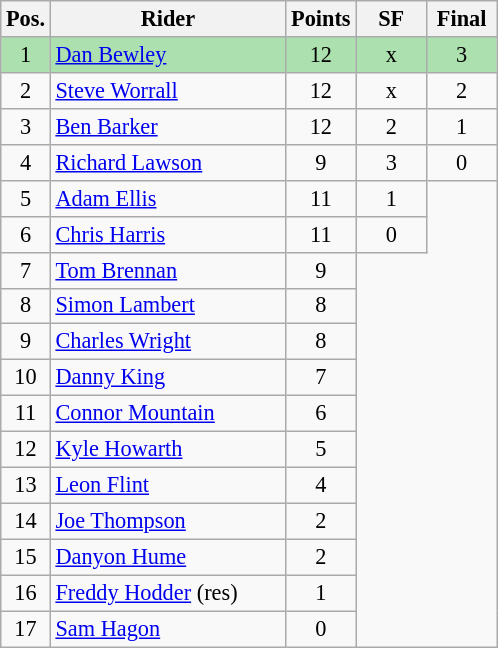<table class=wikitable style="font-size:93%;">
<tr>
<th width=25px>Pos.</th>
<th width=150px>Rider</th>
<th width=40px>Points</th>
<th width=40px>SF</th>
<th width=40px>Final</th>
</tr>
<tr align=center  style="background:#ACE1AF;">
<td>1</td>
<td align=left><a href='#'>Dan Bewley</a></td>
<td>12</td>
<td>x</td>
<td>3</td>
</tr>
<tr align=center>
<td>2</td>
<td align=left><a href='#'>Steve Worrall</a></td>
<td>12</td>
<td>x</td>
<td>2</td>
</tr>
<tr align=center>
<td>3</td>
<td align=left><a href='#'>Ben Barker</a></td>
<td>12</td>
<td>2</td>
<td>1</td>
</tr>
<tr align=center>
<td>4</td>
<td align=left><a href='#'>Richard Lawson</a></td>
<td>9</td>
<td>3</td>
<td>0</td>
</tr>
<tr align=center>
<td>5</td>
<td align=left><a href='#'>Adam Ellis</a></td>
<td>11</td>
<td>1</td>
</tr>
<tr align=center>
<td>6</td>
<td align=left><a href='#'>Chris Harris</a></td>
<td>11</td>
<td>0</td>
</tr>
<tr align=center>
<td>7</td>
<td align=left><a href='#'>Tom Brennan</a></td>
<td>9</td>
</tr>
<tr align=center>
<td>8</td>
<td align=left><a href='#'>Simon Lambert</a></td>
<td>8</td>
</tr>
<tr align=center>
<td>9</td>
<td align=left><a href='#'>Charles Wright</a></td>
<td>8</td>
</tr>
<tr align=center>
<td>10</td>
<td align=left><a href='#'>Danny King</a></td>
<td>7</td>
</tr>
<tr align=center>
<td>11</td>
<td align=left><a href='#'>Connor Mountain</a></td>
<td>6</td>
</tr>
<tr align=center>
<td>12</td>
<td align=left><a href='#'>Kyle Howarth</a></td>
<td>5</td>
</tr>
<tr align=center>
<td>13</td>
<td align=left><a href='#'>Leon Flint</a></td>
<td>4</td>
</tr>
<tr align=center>
<td>14</td>
<td align=left><a href='#'>Joe Thompson</a></td>
<td>2</td>
</tr>
<tr align=center>
<td>15</td>
<td align=left><a href='#'>Danyon Hume</a></td>
<td>2</td>
</tr>
<tr align=center>
<td>16</td>
<td align=left><a href='#'>Freddy Hodder</a> (res)</td>
<td>1</td>
</tr>
<tr align=center>
<td>17</td>
<td align=left><a href='#'>Sam Hagon</a></td>
<td>0</td>
</tr>
</table>
